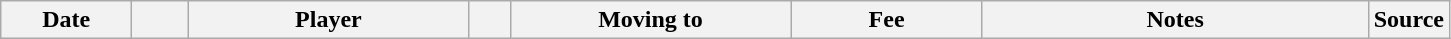<table class="wikitable sortable">
<tr>
<th style="width:80px;">Date</th>
<th style="width:30px;"></th>
<th style="width:180px;">Player</th>
<th style="width:20px;"></th>
<th style="width:180px;">Moving to</th>
<th style="width:120px;" class="unsortable">Fee</th>
<th style="width:250px;" class="unsortable">Notes</th>
<th style="width:20px;">Source</th>
</tr>
</table>
